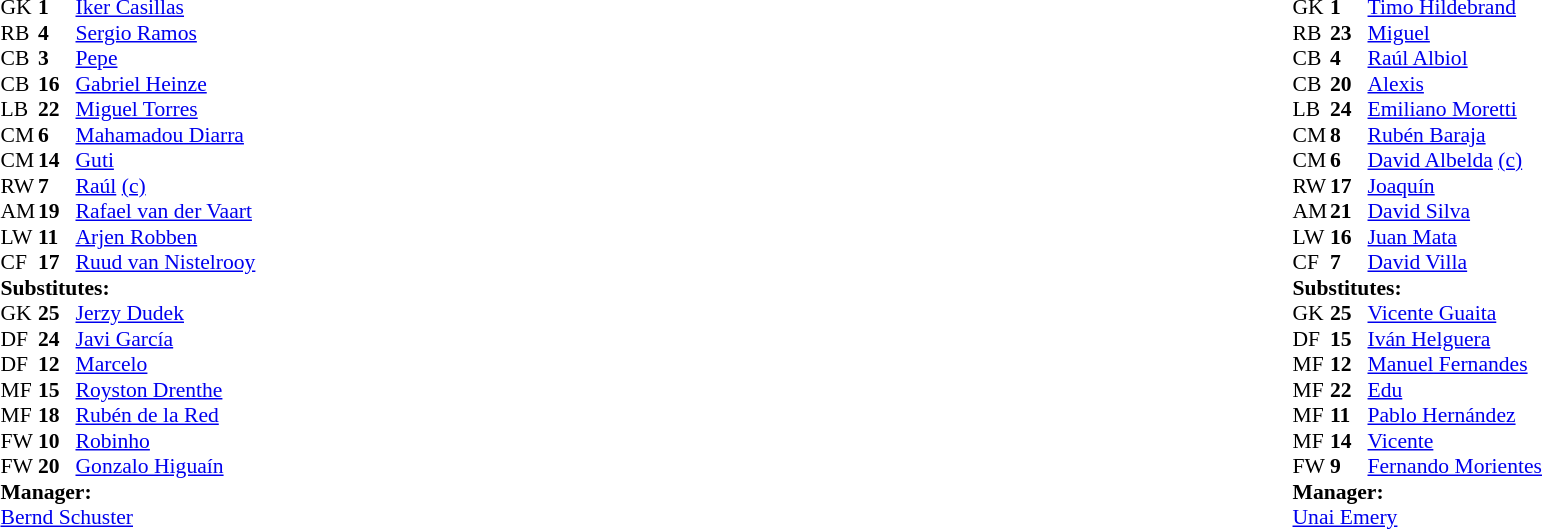<table style="width:100%;">
<tr>
<td style="vertical-align:top; width:50%;"><br><table style="font-size: 90%" cellspacing="0" cellpadding="0">
<tr>
<td colspan=4></td>
</tr>
<tr>
<th width=25></th>
<th width=25></th>
</tr>
<tr>
<th width=25></th>
<th width=25></th>
</tr>
<tr>
<td>GK</td>
<td><strong>1</strong></td>
<td> <a href='#'>Iker Casillas</a></td>
<td></td>
<td></td>
</tr>
<tr>
<td>RB</td>
<td><strong>4</strong></td>
<td> <a href='#'>Sergio Ramos</a></td>
<td></td>
<td></td>
</tr>
<tr>
<td>CB</td>
<td><strong>3</strong></td>
<td> <a href='#'>Pepe</a></td>
<td></td>
<td></td>
</tr>
<tr>
<td>CB</td>
<td><strong>16</strong></td>
<td> <a href='#'>Gabriel Heinze</a></td>
<td></td>
<td></td>
</tr>
<tr>
<td>LB</td>
<td><strong>22</strong></td>
<td> <a href='#'>Miguel Torres</a></td>
<td></td>
<td></td>
</tr>
<tr>
<td>CM</td>
<td><strong>6</strong></td>
<td> <a href='#'>Mahamadou Diarra</a></td>
<td></td>
<td></td>
</tr>
<tr>
<td>CM</td>
<td><strong>14</strong></td>
<td> <a href='#'>Guti</a></td>
<td></td>
<td></td>
</tr>
<tr>
<td>RW</td>
<td><strong>7</strong></td>
<td> <a href='#'>Raúl</a> <a href='#'>(c)</a></td>
<td></td>
<td></td>
</tr>
<tr>
<td>AM</td>
<td><strong>19</strong></td>
<td> <a href='#'>Rafael van der Vaart</a></td>
<td></td>
<td></td>
</tr>
<tr>
<td>LW</td>
<td><strong>11</strong></td>
<td> <a href='#'>Arjen Robben</a></td>
<td></td>
<td></td>
</tr>
<tr>
<td>CF</td>
<td><strong>17</strong></td>
<td> <a href='#'>Ruud van Nistelrooy</a></td>
<td></td>
<td></td>
</tr>
<tr>
<td colspan=3><strong>Substitutes:</strong></td>
</tr>
<tr>
<td>GK</td>
<td><strong>25</strong></td>
<td> <a href='#'>Jerzy Dudek</a></td>
<td></td>
<td></td>
</tr>
<tr>
<td>DF</td>
<td><strong>24</strong></td>
<td> <a href='#'>Javi García</a></td>
<td></td>
<td></td>
</tr>
<tr>
<td>DF</td>
<td><strong>12</strong></td>
<td> <a href='#'>Marcelo</a></td>
<td></td>
<td></td>
</tr>
<tr>
<td>MF</td>
<td><strong>15</strong></td>
<td> <a href='#'>Royston Drenthe</a></td>
<td></td>
<td></td>
</tr>
<tr>
<td>MF</td>
<td><strong>18</strong></td>
<td> <a href='#'>Rubén de la Red</a></td>
<td></td>
<td></td>
</tr>
<tr>
<td>FW</td>
<td><strong>10</strong></td>
<td> <a href='#'>Robinho</a></td>
<td></td>
<td></td>
</tr>
<tr>
<td>FW</td>
<td><strong>20</strong></td>
<td> <a href='#'>Gonzalo Higuaín</a></td>
<td></td>
<td></td>
</tr>
<tr>
<td colspan=3><strong>Manager:</strong></td>
</tr>
<tr>
<td colspan=4> <a href='#'>Bernd Schuster</a></td>
</tr>
</table>
</td>
<td style="vertical-align:top; width:50%;"><br><table cellspacing="0" cellpadding="0" style="font-size:90%; margin:auto;">
<tr>
<td colspan="4"></td>
</tr>
<tr>
<th width=25></th>
<th width=25></th>
</tr>
<tr>
<td>GK</td>
<td><strong>1</strong></td>
<td> <a href='#'>Timo Hildebrand</a></td>
<td></td>
<td></td>
</tr>
<tr>
<td>RB</td>
<td><strong>23</strong></td>
<td> <a href='#'>Miguel</a></td>
<td></td>
<td></td>
</tr>
<tr>
<td>CB</td>
<td><strong>4</strong></td>
<td> <a href='#'>Raúl Albiol</a></td>
<td></td>
<td></td>
</tr>
<tr>
<td>CB</td>
<td><strong>20</strong></td>
<td> <a href='#'>Alexis</a></td>
<td></td>
<td></td>
</tr>
<tr>
<td>LB</td>
<td><strong>24</strong></td>
<td> <a href='#'>Emiliano Moretti</a></td>
<td></td>
<td></td>
</tr>
<tr>
<td>CM</td>
<td><strong>8</strong></td>
<td> <a href='#'>Rubén Baraja</a></td>
<td></td>
<td></td>
</tr>
<tr>
<td>CM</td>
<td><strong>6</strong></td>
<td> <a href='#'>David Albelda</a> <a href='#'>(c)</a></td>
<td></td>
<td></td>
</tr>
<tr>
<td>RW</td>
<td><strong>17</strong></td>
<td> <a href='#'>Joaquín</a></td>
<td></td>
<td></td>
</tr>
<tr>
<td>AM</td>
<td><strong>21</strong></td>
<td> <a href='#'>David Silva</a></td>
<td></td>
<td></td>
</tr>
<tr>
<td>LW</td>
<td><strong>16</strong></td>
<td> <a href='#'>Juan Mata</a></td>
<td></td>
<td></td>
</tr>
<tr>
<td>CF</td>
<td><strong>7</strong></td>
<td> <a href='#'>David Villa</a></td>
<td></td>
<td></td>
</tr>
<tr>
<td colspan=3><strong>Substitutes:</strong></td>
</tr>
<tr>
<td>GK</td>
<td><strong>25</strong></td>
<td> <a href='#'>Vicente Guaita</a></td>
<td></td>
<td></td>
</tr>
<tr>
<td>DF</td>
<td><strong>15</strong></td>
<td> <a href='#'>Iván Helguera</a></td>
<td></td>
<td></td>
</tr>
<tr>
<td>MF</td>
<td><strong>12</strong></td>
<td> <a href='#'>Manuel Fernandes</a></td>
<td></td>
<td></td>
</tr>
<tr>
<td>MF</td>
<td><strong>22</strong></td>
<td> <a href='#'>Edu</a></td>
<td></td>
<td></td>
</tr>
<tr>
<td>MF</td>
<td><strong>11</strong></td>
<td> <a href='#'>Pablo Hernández</a></td>
<td></td>
<td></td>
</tr>
<tr>
<td>MF</td>
<td><strong>14</strong></td>
<td> <a href='#'>Vicente</a></td>
<td></td>
<td></td>
</tr>
<tr>
<td>FW</td>
<td><strong>9</strong></td>
<td> <a href='#'>Fernando Morientes</a></td>
<td></td>
<td></td>
</tr>
<tr>
<td colspan=3><strong>Manager:</strong></td>
</tr>
<tr>
<td colspan=4> <a href='#'>Unai Emery</a></td>
</tr>
</table>
</td>
</tr>
</table>
